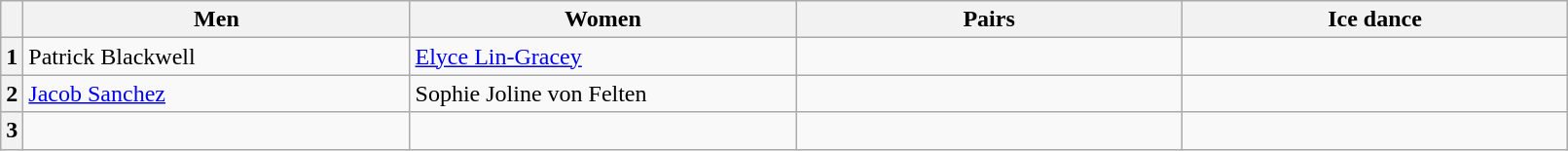<table class="wikitable unsortable" style="text-align:left; width:85%">
<tr>
<th scope="col"></th>
<th scope="col" style="width:25%">Men</th>
<th scope="col" style="width:25%">Women</th>
<th scope="col" style="width:25%">Pairs</th>
<th scope="col" style="width:25%">Ice dance</th>
</tr>
<tr>
<th scope="row">1</th>
<td>Patrick Blackwell</td>
<td><a href='#'>Elyce Lin-Gracey</a></td>
<td></td>
<td></td>
</tr>
<tr>
<th scope="row">2</th>
<td><a href='#'>Jacob Sanchez</a></td>
<td>Sophie Joline von Felten</td>
<td></td>
<td></td>
</tr>
<tr>
<th scope="row">3</th>
<td></td>
<td></td>
<td></td>
<td></td>
</tr>
</table>
